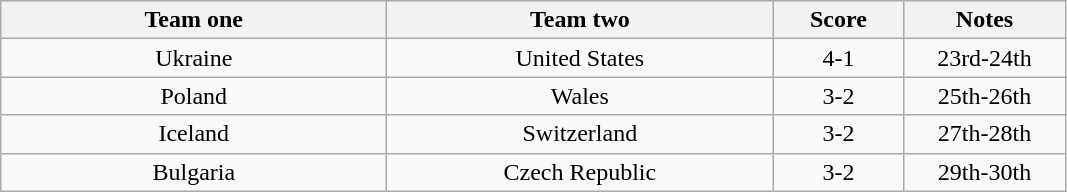<table class="wikitable" style="text-align: center">
<tr>
<th width=250>Team one</th>
<th width=250>Team two</th>
<th width=80>Score</th>
<th width=100>Notes</th>
</tr>
<tr>
<td> Ukraine</td>
<td> United States</td>
<td>4-1</td>
<td>23rd-24th</td>
</tr>
<tr>
<td> Poland</td>
<td> Wales</td>
<td>3-2</td>
<td>25th-26th</td>
</tr>
<tr>
<td> Iceland</td>
<td> Switzerland</td>
<td>3-2</td>
<td>27th-28th</td>
</tr>
<tr>
<td> Bulgaria</td>
<td> Czech Republic</td>
<td>3-2</td>
<td>29th-30th</td>
</tr>
</table>
